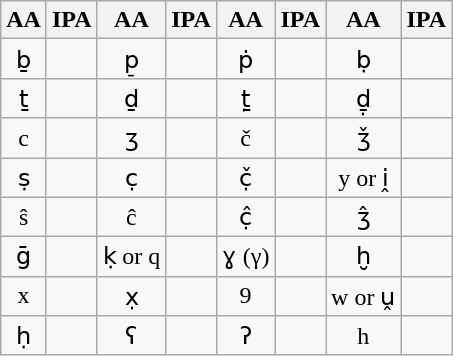<table class=wikitable>
<tr>
<th>AA</th>
<th>IPA</th>
<th>AA</th>
<th>IPA</th>
<th>AA</th>
<th>IPA</th>
<th>AA</th>
<th>IPA</th>
</tr>
<tr align=center>
<td>ḇ</td>
<td></td>
<td>p̠</td>
<td></td>
<td>ṗ</td>
<td></td>
<td>ḅ</td>
<td></td>
</tr>
<tr align=center>
<td>ṯ</td>
<td></td>
<td>ḏ</td>
<td></td>
<td>ṯ̣</td>
<td></td>
<td>ḏ̣</td>
<td></td>
</tr>
<tr align=center>
<td>c</td>
<td></td>
<td>ʒ</td>
<td></td>
<td>č</td>
<td></td>
<td>ǯ</td>
<td></td>
</tr>
<tr align=center>
<td>ṣ</td>
<td></td>
<td>c̣</td>
<td></td>
<td>č̣</td>
<td></td>
<td>y or i̭</td>
<td></td>
</tr>
<tr align=center>
<td>ŝ</td>
<td></td>
<td>ĉ</td>
<td></td>
<td>ĉ̣</td>
<td></td>
<td>ʒ̂</td>
<td></td>
</tr>
<tr align=center>
<td>ḡ</td>
<td></td>
<td>ḳ or q</td>
<td></td>
<td>ɣ (γ)</td>
<td></td>
<td>ḫ</td>
<td></td>
</tr>
<tr align=center>
<td>x</td>
<td></td>
<td>x̣</td>
<td></td>
<td>9</td>
<td></td>
<td>w or ṷ</td>
<td></td>
</tr>
<tr align=center>
<td>ḥ</td>
<td></td>
<td>ʕ</td>
<td></td>
<td>ʔ</td>
<td></td>
<td>h</td>
<td></td>
</tr>
</table>
